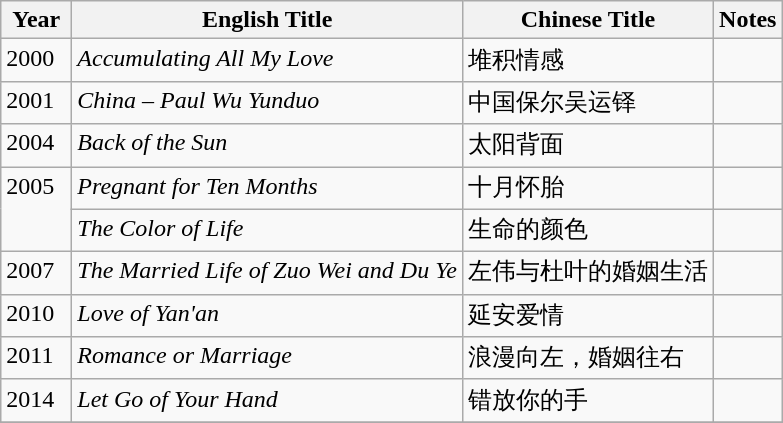<table class="wikitable">
<tr>
<th align="left" valign="top" width="40">Year</th>
<th align="left" valign="top">English Title</th>
<th align="left" valign="top">Chinese Title</th>
<th align="left" valign="top">Notes</th>
</tr>
<tr>
<td align="left" valign="top">2000</td>
<td align="left" valign="top"><em>Accumulating All My Love</em></td>
<td align="left" valign="top">堆积情感</td>
<td align="left" valign="top"></td>
</tr>
<tr>
<td align="left" valign="top">2001</td>
<td align="left" valign="top"><em>China – Paul Wu Yunduo</em></td>
<td align="left" valign="top">中国保尔吴运铎</td>
<td align="left" valign="top"></td>
</tr>
<tr>
<td align="left" valign="top">2004</td>
<td align="left" valign="top"><em>Back of the Sun</em></td>
<td align="left" valign="top">太阳背面</td>
<td align="left" valign="top"></td>
</tr>
<tr>
<td rowspan=2 valign="top">2005</td>
<td align="left" valign="top"><em>Pregnant for Ten Months</em></td>
<td align="left" valign="top">十月怀胎</td>
<td align="left" valign="top"></td>
</tr>
<tr>
<td align="left" valign="top"><em>The Color of Life</em></td>
<td align="left" valign="top">生命的颜色</td>
<td align="left" valign="top"></td>
</tr>
<tr>
<td align="left" valign="top">2007</td>
<td align="left" valign="top"><em>The Married Life of Zuo Wei and Du Ye</em></td>
<td align="left" valign="top">左伟与杜叶的婚姻生活</td>
<td align="left" valign="top"></td>
</tr>
<tr>
<td align="left" valign="top">2010</td>
<td align="left" valign="top"><em>Love of Yan'an	</em></td>
<td align="left" valign="top">延安爱情</td>
<td align="left" valign="top"></td>
</tr>
<tr>
<td align="left" valign="top">2011</td>
<td align="left" valign="top"><em>Romance or Marriage</em></td>
<td align="left" valign="top">浪漫向左，婚姻往右</td>
<td align="left" valign="top"></td>
</tr>
<tr>
<td align="left" valign="top">2014</td>
<td align="left" valign="top"><em>Let Go of Your Hand</em></td>
<td align="left" valign="top">错放你的手</td>
<td align="left" valign="top"></td>
</tr>
<tr>
</tr>
</table>
